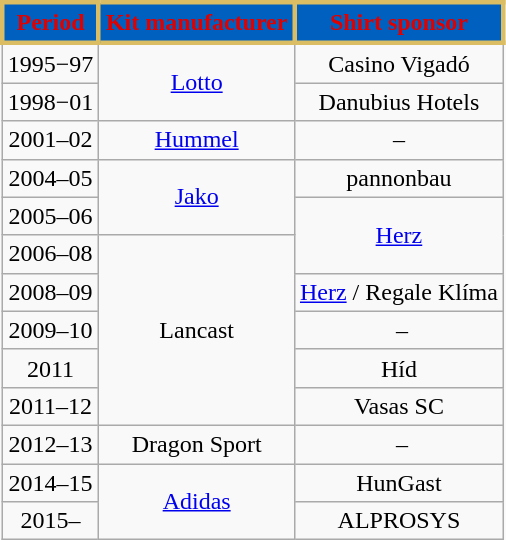<table class="wikitable" style="text-align:center;margin-left:1em">
<tr>
<th style="color:#DF0000; background:#0060BF; border:3px solid #DBBD64;">Period</th>
<th style="color:#DF0000; background:#0060BF; border:3px solid #DBBD64;">Kit manufacturer</th>
<th style="color:#DF0000; background:#0060BF; border:3px solid #DBBD64;">Shirt sponsor</th>
</tr>
<tr>
<td>1995−97</td>
<td rowspan="2"><a href='#'>Lotto</a></td>
<td>Casino Vigadó</td>
</tr>
<tr>
<td>1998−01</td>
<td>Danubius Hotels</td>
</tr>
<tr>
<td>2001–02</td>
<td rowspan=1><a href='#'>Hummel</a></td>
<td>–</td>
</tr>
<tr>
<td>2004–05</td>
<td rowspan=2><a href='#'>Jako</a></td>
<td>pannonbau</td>
</tr>
<tr>
<td>2005–06</td>
<td rowspan=2><a href='#'>Herz</a></td>
</tr>
<tr>
<td>2006–08</td>
<td rowspan=5>Lancast</td>
</tr>
<tr>
<td>2008–09</td>
<td><a href='#'>Herz</a> / Regale Klíma</td>
</tr>
<tr>
<td>2009–10</td>
<td> –</td>
</tr>
<tr>
<td>2011</td>
<td>Híd</td>
</tr>
<tr>
<td>2011–12</td>
<td>Vasas SC</td>
</tr>
<tr>
<td>2012–13</td>
<td>Dragon Sport</td>
<td> –</td>
</tr>
<tr>
<td>2014–15</td>
<td rowspan=2><a href='#'>Adidas</a></td>
<td>HunGast</td>
</tr>
<tr>
<td>2015–</td>
<td>ALPROSYS</td>
</tr>
</table>
